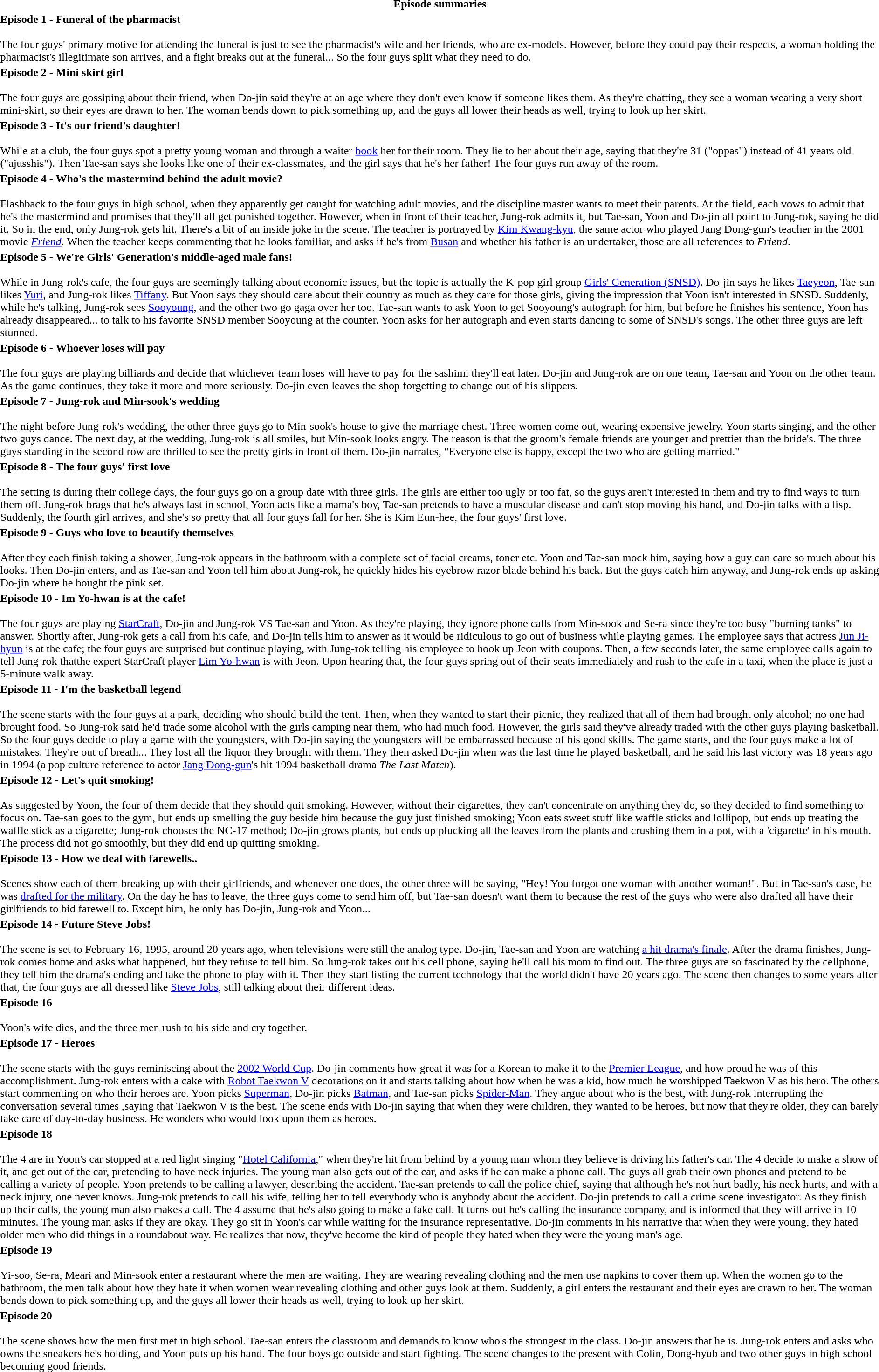<table class="toccolours collapsible collapsed" style="width:100%">
<tr>
<th>Episode summaries</th>
</tr>
<tr>
<td><strong>Episode 1 - Funeral of the pharmacist</strong><br><br>The four guys' primary motive for attending the funeral is just to see the pharmacist's wife and her friends, who are ex-models. However, before they could pay their respects, a woman holding the pharmacist's illegitimate son arrives, and a fight breaks out at the funeral... So the four guys split what they need to do.</td>
</tr>
<tr>
<td><strong>Episode 2 - Mini skirt girl</strong><br><br>The four guys are gossiping about their friend, when Do-jin said they're at an age where they don't even know if someone likes them. As they're chatting, they see a woman wearing a very short mini-skirt, so their eyes are drawn to her. The woman bends down to pick something up, and the guys all lower their heads as well, trying to look up her skirt.</td>
</tr>
<tr>
<td><strong>Episode 3 - It's our friend's daughter!</strong><br><br>While at a club, the four guys spot a pretty young woman and through a waiter <a href='#'>book</a> her for their room. They lie to her about their age, saying that they're 31 ("oppas") instead of 41 years old ("ajusshis"). Then Tae-san says she looks like one of their ex-classmates, and the girl says that he's her father! The four guys run away of the room.</td>
</tr>
<tr>
<td><strong>Episode 4 - Who's the mastermind behind the adult movie?</strong><br><br>Flashback to the four guys in high school, when they apparently get caught for watching adult movies, and the discipline master wants to meet their parents. At the field, each vows to admit that he's the mastermind and promises that they'll all get punished together. However, when in front of their teacher, Jung-rok admits it, but Tae-san, Yoon and Do-jin all point to Jung-rok, saying he did it. So in the end, only Jung-rok gets hit. There's a bit of an inside joke in the scene. The teacher is portrayed by <a href='#'>Kim Kwang-kyu</a>, the same actor who played Jang Dong-gun's teacher in the 2001 movie <em><a href='#'>Friend</a></em>. When the teacher keeps commenting that he looks familiar, and asks if he's from <a href='#'>Busan</a> and whether his father is an undertaker, those are all references to <em>Friend</em>.</td>
</tr>
<tr>
<td><strong>Episode 5 - We're Girls' Generation's middle-aged male fans!</strong><br><br>While in Jung-rok's cafe, the four guys are seemingly talking about economic issues, but the topic is actually the K-pop girl group <a href='#'>Girls' Generation (SNSD)</a>. Do-jin says he likes <a href='#'>Taeyeon</a>, Tae-san likes <a href='#'>Yuri</a>, and Jung-rok likes <a href='#'>Tiffany</a>. But Yoon says they should care about their country as much as they care for those girls, giving the impression that Yoon isn't interested in SNSD. Suddenly, while he's talking, Jung-rok sees <a href='#'>Sooyoung</a>, and the other two go gaga over her too. Tae-san wants to ask Yoon to get Sooyoung's autograph for him, but before he finishes his sentence, Yoon has already disappeared... to talk to his favorite SNSD member Sooyoung at the counter. Yoon asks for her autograph and even starts dancing to some of SNSD's songs. The other three guys are left stunned.</td>
</tr>
<tr>
<td><strong>Episode 6 - Whoever loses will pay</strong><br><br>The four guys are playing billiards and decide that whichever team loses will have to pay for the sashimi they'll eat later. Do-jin and Jung-rok are on one team, Tae-san and Yoon on the other team. As the game continues, they take it more and more seriously. Do-jin even leaves the shop forgetting to change out of his slippers.</td>
</tr>
<tr>
<td><strong>Episode 7 - Jung-rok and Min-sook's wedding</strong><br><br>The night before Jung-rok's wedding, the other three guys go to Min-sook's house to give the marriage chest. Three women come out, wearing expensive jewelry. Yoon starts singing, and the other two guys dance. The next day, at the wedding, Jung-rok is all smiles, but Min-sook looks angry. The reason is that the groom's female friends are younger and prettier than the bride's. The three guys standing in the second row are thrilled to see the pretty girls in front of them. Do-jin narrates, "Everyone else is happy, except the two who are getting married."</td>
</tr>
<tr>
<td><strong>Episode 8 - The four guys' first love</strong><br><br>The setting is during their college days, the four guys go on a group date with three girls. The girls are either too ugly or too fat, so the guys aren't interested in them and try to find ways to turn them off. Jung-rok brags that he's always last in school, Yoon acts like a mama's boy, Tae-san pretends to have a muscular disease and can't stop moving his hand, and Do-jin talks with a lisp. Suddenly, the fourth girl arrives, and she's so pretty that all four guys fall for her. She is Kim Eun-hee, the four guys' first love.</td>
</tr>
<tr>
<td><strong>Episode 9 - Guys who love to beautify themselves</strong><br><br>After they each finish taking a shower, Jung-rok appears in the bathroom with a complete set of facial creams, toner etc. Yoon and Tae-san mock him, saying how a guy can care so much about his looks. Then Do-jin enters, and as Tae-san and Yoon tell him about Jung-rok, he quickly hides his eyebrow razor blade behind his back. But the guys catch him anyway, and Jung-rok ends up asking Do-jin where he bought the pink set.</td>
</tr>
<tr>
<td><strong>Episode 10 - Im Yo-hwan is at the cafe!</strong><br><br>The four guys are playing <a href='#'>StarCraft</a>, Do-jin and Jung-rok VS Tae-san and Yoon. As they're playing, they ignore phone calls from Min-sook and Se-ra since they're too busy "burning tanks" to answer. Shortly after, Jung-rok gets a call from his cafe, and Do-jin tells him to answer as it would be ridiculous to go out of business while playing games. The employee says that actress <a href='#'>Jun Ji-hyun</a> is at the cafe; the four guys are surprised but continue playing, with Jung-rok telling his employee to hook up Jeon with coupons. Then, a few seconds later, the same employee calls again to tell Jung-rok thatthe  expert StarCraft player <a href='#'>Lim Yo-hwan</a> is with Jeon. Upon hearing that, the four guys spring out of their seats immediately and rush to the cafe in a taxi, when the place is just a 5-minute walk away.</td>
</tr>
<tr>
<td><strong>Episode 11 - I'm the basketball legend</strong><br><br>The scene starts with the four guys at a park, deciding who should build the tent. Then, when they wanted to start their picnic, they realized that all of them had brought only alcohol; no one had brought food. So Jung-rok said he'd trade some alcohol with the girls camping near them, who had much food. However, the girls said they've already traded with the other guys playing basketball. So the four guys decide to play a game with the youngsters, with Do-jin saying the youngsters will be embarrassed because of his good skills. The game starts, and the four guys make a lot of mistakes. They're out of breath... They lost all the liquor they brought with them. They then asked Do-jin when was the last time he played basketball, and he said his last victory was 18 years ago in 1994 (a pop culture reference to actor <a href='#'>Jang Dong-gun</a>'s hit 1994 basketball drama <em>The Last Match</em>).</td>
</tr>
<tr>
<td><strong>Episode 12 - Let's quit smoking!</strong><br><br>As suggested by Yoon, the four of them decide that they should quit smoking. However, without their cigarettes, they can't concentrate on anything they do, so they decided to find something to focus on. Tae-san goes to the gym, but ends up smelling the guy beside him because the guy just finished smoking; Yoon eats sweet stuff like waffle sticks and lollipop, but ends up treating the waffle stick as a cigarette; Jung-rok chooses the NC-17 method; Do-jin grows plants, but ends up plucking all the leaves from the plants and crushing them in a pot, with a 'cigarette' in his mouth. The process did not go smoothly, but they did end up quitting smoking.</td>
</tr>
<tr>
<td><strong>Episode 13 - How we deal with farewells..</strong><br><br>Scenes show each of them breaking up with their girlfriends, and whenever one does, the other three will be saying, "Hey! You forgot one woman with another woman!". But in Tae-san's case, he was <a href='#'>drafted for the military</a>. On the day he has to leave, the three guys come to send him off, but Tae-san doesn't want them to because the rest of the guys who were also drafted all have their girlfriends to bid farewell to. Except him, he only has Do-jin, Jung-rok and Yoon...</td>
</tr>
<tr>
<td><strong>Episode 14 - Future Steve Jobs!</strong><br><br>The scene is set to February 16, 1995, around 20 years ago, when televisions were still the analog type. Do-jin, Tae-san and Yoon are watching <a href='#'>a hit drama's finale</a>. After the drama finishes, Jung-rok comes home and asks what happened, but they refuse to tell him. So Jung-rok takes out his cell phone, saying he'll call his mom to find out. The three guys are so fascinated by the cellphone, they tell him the drama's ending and take the phone to play with it. Then they start listing the current technology that the world didn't have 20 years ago. The scene then changes to some years after that, the four guys are all dressed like <a href='#'>Steve Jobs</a>, still talking about their different ideas.</td>
</tr>
<tr>
<td><strong>Episode 16</strong> <br><br>Yoon's wife dies, and the three men rush to his side and cry together.</td>
</tr>
<tr>
<td><strong>Episode 17 - Heroes</strong> <br><br>The scene starts with the guys reminiscing about the <a href='#'>2002 World Cup</a>. Do-jin comments how great it was for a Korean to make it to the <a href='#'>Premier League</a>, and how proud he was of this accomplishment. Jung-rok enters with a cake with <a href='#'>Robot Taekwon V</a> decorations on it and starts talking about how when he was a kid, how much he worshipped Taekwon V as his hero. The others start commenting on who their heroes are. Yoon picks <a href='#'>Superman</a>, Do-jin picks <a href='#'>Batman</a>, and Tae-san picks <a href='#'>Spider-Man</a>. They argue about who is the best, with Jung-rok interrupting the conversation several times ,saying that Taekwon V is the best. The scene ends with Do-jin saying that when they were children, they wanted to be heroes, but now that they're older, they can barely take care of day-to-day business. He wonders who would look upon them as heroes.</td>
</tr>
<tr>
<td><strong>Episode 18</strong> <br><br>The 4 are in Yoon's car stopped at a red light singing "<a href='#'>Hotel California</a>," when they're hit from behind by a young man whom they believe is driving his father's car. The 4 decide to make a show of it, and get out of the car, pretending to have neck injuries. The young man also gets out of the car, and asks if he can make a phone call. The guys all grab their own phones and pretend to be calling a variety of people. Yoon pretends to be calling a lawyer, describing the accident. Tae-san pretends to call the police chief, saying that although he's not hurt badly, his neck hurts, and with a neck injury, one never knows. Jung-rok pretends to call his wife, telling her to tell everybody who is anybody about the accident. Do-jin pretends to call a crime scene investigator. As they finish up their calls, the young man also makes a call. The 4 assume that he's also going to make a fake call. It turns out he's calling the insurance company, and is informed that they will arrive in 10 minutes. The young man asks if they are okay. They go sit in Yoon's car while waiting for the insurance representative. Do-jin comments in his narrative that when they were young, they hated older men who did things in a roundabout way. He realizes that now, they've become the kind of people they hated when they were the young man's age.</td>
</tr>
<tr>
<td><strong>Episode 19</strong> <br><br>Yi-soo, Se-ra, Meari and Min-sook enter a restaurant where the men are waiting. They are wearing revealing clothing and the men use napkins to cover them up. When the women go to the bathroom, the men talk about how they hate it when women wear revealing clothing and other guys look at them. Suddenly, a girl enters the restaurant and their eyes are drawn to her. The woman bends down to pick something up, and the guys all lower their heads as well, trying to look up her skirt.</td>
</tr>
<tr>
<td><strong>Episode 20</strong> <br><br>The scene shows how the men first met in high school. Tae-san enters the classroom and demands to know who's the strongest in the class. Do-jin answers that he is. Jung-rok enters and asks who owns the sneakers he's holding, and Yoon puts up his hand. The four boys go outside and start fighting. The scene changes to the present with Colin, Dong-hyub and two other guys in high school becoming good friends.</td>
</tr>
</table>
